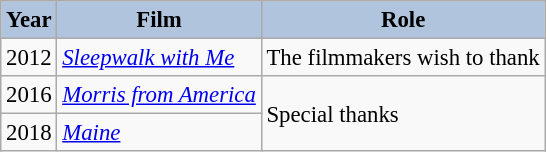<table class="wikitable" style="font-size:95%;">
<tr>
<th style="background:#B0C4DE;">Year</th>
<th style="background:#B0C4DE;">Film</th>
<th style="background:#B0C4DE;">Role</th>
</tr>
<tr>
<td>2012</td>
<td><em><a href='#'>Sleepwalk with Me</a></em></td>
<td>The filmmakers wish to thank</td>
</tr>
<tr>
<td>2016</td>
<td><em><a href='#'>Morris from America</a></em></td>
<td rowspan=2>Special thanks</td>
</tr>
<tr>
<td>2018</td>
<td><em><a href='#'>Maine</a></em></td>
</tr>
</table>
